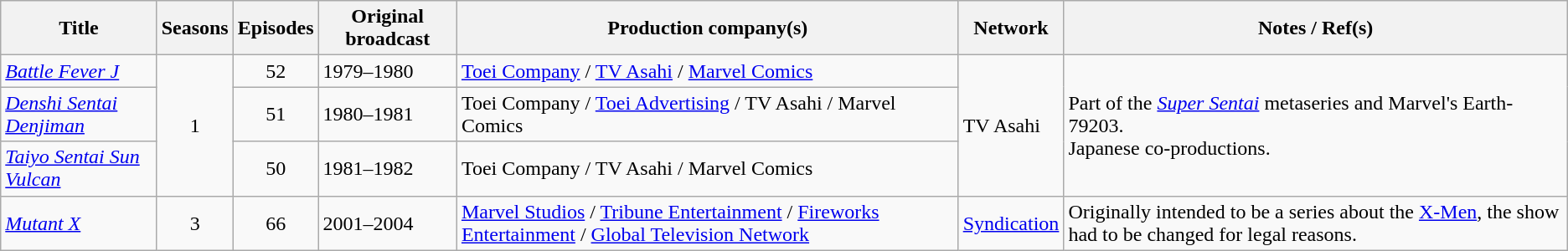<table class="wikitable sortable plainrowheaders" style="text-align: left">
<tr>
<th>Title</th>
<th>Seasons</th>
<th>Episodes</th>
<th>Original broadcast</th>
<th>Production company(s)</th>
<th>Network</th>
<th>Notes / Ref(s)</th>
</tr>
<tr>
<td><em><a href='#'>Battle Fever J</a></em></td>
<td rowspan="3" align="center">1</td>
<td align="center">52</td>
<td>1979–1980</td>
<td><a href='#'>Toei Company</a> / <a href='#'>TV Asahi</a> / <a href='#'>Marvel Comics</a></td>
<td rowspan="3">TV Asahi</td>
<td rowspan="3">Part of the <em><a href='#'>Super Sentai</a></em> metaseries and Marvel's Earth-79203.<br>Japanese co-productions.</td>
</tr>
<tr>
<td><em><a href='#'>Denshi Sentai Denjiman</a></em></td>
<td align="center">51</td>
<td>1980–1981</td>
<td>Toei Company / <a href='#'>Toei Advertising</a> / TV Asahi / Marvel Comics</td>
</tr>
<tr>
<td><em><a href='#'>Taiyo Sentai Sun Vulcan</a></em></td>
<td align="center">50</td>
<td>1981–1982</td>
<td>Toei Company / TV Asahi / Marvel Comics</td>
</tr>
<tr>
<td><em><a href='#'>Mutant X</a></em></td>
<td align="center">3</td>
<td align="center">66</td>
<td>2001–2004</td>
<td><a href='#'>Marvel Studios</a> / <a href='#'>Tribune Entertainment</a> / <a href='#'>Fireworks Entertainment</a> / <a href='#'>Global Television Network</a></td>
<td><a href='#'>Syndication</a></td>
<td>Originally intended to be a series about the <a href='#'>X-Men</a>, the show had to be changed for legal reasons.</td>
</tr>
</table>
